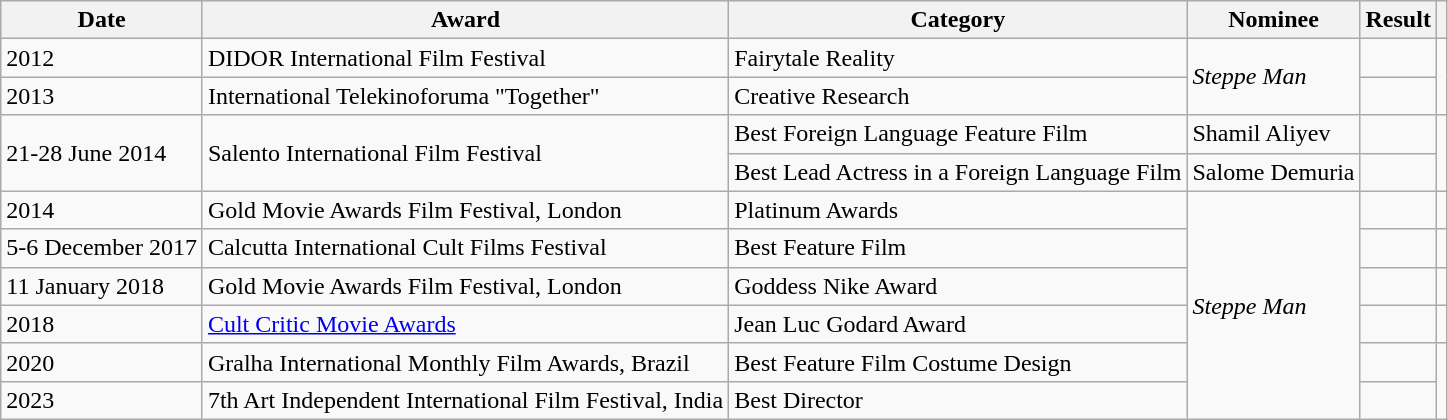<table class="wikitable">
<tr>
<th>Date</th>
<th>Award</th>
<th>Category</th>
<th>Nominee</th>
<th>Result</th>
<th class="unsortable"></th>
</tr>
<tr>
<td>2012</td>
<td>DIDOR International Film Festival</td>
<td>Fairytale Reality</td>
<td rowspan="2"><em>Steppe Man</em></td>
<td></td>
<td rowspan="2" style="text-align:center;"></td>
</tr>
<tr>
<td>2013</td>
<td>International Telekinoforuma "Together"</td>
<td>Creative Research</td>
<td></td>
</tr>
<tr>
<td rowspan="2">21-28 June 2014</td>
<td rowspan="2">Salento International Film Festival</td>
<td>Best Foreign Language Feature Film</td>
<td>Shamil Aliyev</td>
<td></td>
<td rowspan="2" style="text-align:center;"></td>
</tr>
<tr>
<td>Best Lead Actress in a Foreign Language Film</td>
<td>Salome Demuria</td>
<td></td>
</tr>
<tr>
<td>2014</td>
<td>Gold Movie Awards Film Festival, London</td>
<td>Platinum Awards</td>
<td rowspan="7"><em>Steppe Man</em></td>
<td></td>
<td style="text-align:center;"></td>
</tr>
<tr>
<td>5-6 December 2017</td>
<td>Calcutta International Cult Films Festival</td>
<td>Best Feature Film</td>
<td></td>
<td style="text-align:center;"></td>
</tr>
<tr>
<td>11 January 2018</td>
<td>Gold Movie Awards Film Festival, London</td>
<td>Goddess Nike Award</td>
<td></td>
<td style="text-align:center;"></td>
</tr>
<tr>
<td>2018</td>
<td><a href='#'>Cult Critic Movie Awards</a></td>
<td>Jean Luc Godard Award</td>
<td></td>
<td style="text-align:center;"></td>
</tr>
<tr>
<td>2020</td>
<td>Gralha International Monthly Film Awards, Brazil</td>
<td>Best Feature Film Costume Design</td>
<td></td>
<td rowspan="2" style="text-align:center;"></td>
</tr>
<tr>
<td>2023</td>
<td>7th Art Independent International Film Festival, India</td>
<td>Best Director</td>
<td></td>
</tr>
</table>
